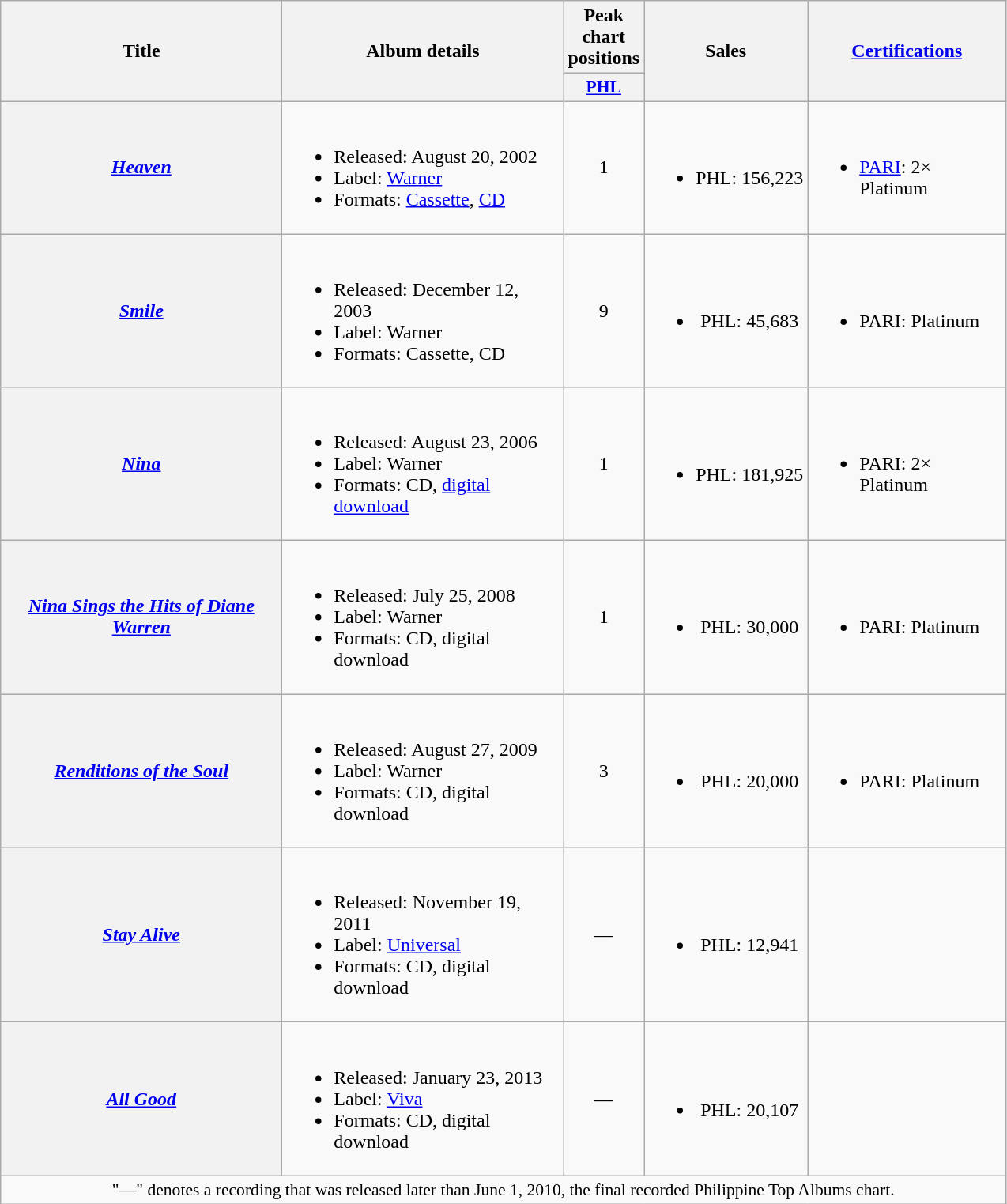<table class="wikitable plainrowheaders" style="text-align:center;" border="1">
<tr>
<th scope="col" rowspan="2" width="230">Title</th>
<th scope="col" rowspan="2" width="230">Album details</th>
<th>Peak chart positions</th>
<th rowspan="2">Sales</th>
<th rowspan="2" scope="col" width="160"><a href='#'>Certifications</a></th>
</tr>
<tr>
<th scope="col" style="width:3em; font-size:90%;"><a href='#'>PHL</a><br></th>
</tr>
<tr>
<th scope="row"><em><a href='#'>Heaven</a></em></th>
<td align="left"><br><ul><li>Released: August 20, 2002</li><li>Label: <a href='#'>Warner</a></li><li>Formats: <a href='#'>Cassette</a>, <a href='#'>CD</a></li></ul></td>
<td>1</td>
<td><br><ul><li>PHL: 156,223</li></ul></td>
<td align="left"><br><ul><li><a href='#'>PARI</a>: 2× Platinum</li></ul></td>
</tr>
<tr>
<th scope="row"><em><a href='#'>Smile</a></em></th>
<td align="left"><br><ul><li>Released: December 12, 2003</li><li>Label: Warner</li><li>Formats: Cassette, CD</li></ul></td>
<td>9</td>
<td><br><ul><li>PHL: 45,683</li></ul></td>
<td align="left"><br><ul><li>PARI: Platinum</li></ul></td>
</tr>
<tr>
<th scope="row"><em><a href='#'>Nina</a></em></th>
<td align="left"><br><ul><li>Released: August 23, 2006</li><li>Label: Warner</li><li>Formats: CD, <a href='#'>digital download</a></li></ul></td>
<td>1<br></td>
<td><br><ul><li>PHL: 181,925</li></ul></td>
<td align="left"><br><ul><li>PARI: 2× Platinum</li></ul></td>
</tr>
<tr>
<th scope="row"><em><a href='#'>Nina Sings the Hits of Diane Warren</a></em></th>
<td align="left"><br><ul><li>Released: July 25, 2008</li><li>Label: Warner</li><li>Formats: CD, digital download</li></ul></td>
<td>1</td>
<td><br><ul><li>PHL: 30,000</li></ul></td>
<td align="left"><br><ul><li>PARI: Platinum</li></ul></td>
</tr>
<tr>
<th scope="row"><em><a href='#'>Renditions of the Soul</a></em></th>
<td align="left"><br><ul><li>Released: August 27, 2009</li><li>Label: Warner</li><li>Formats: CD, digital download</li></ul></td>
<td>3</td>
<td><br><ul><li>PHL: 20,000</li></ul></td>
<td align="left"><br><ul><li>PARI: Platinum</li></ul></td>
</tr>
<tr>
<th scope="row"><em><a href='#'>Stay Alive</a></em></th>
<td align="left"><br><ul><li>Released: November 19, 2011</li><li>Label: <a href='#'>Universal</a></li><li>Formats: CD, digital download</li></ul></td>
<td>—</td>
<td><br><ul><li>PHL: 12,941</li></ul></td>
<td align="left"></td>
</tr>
<tr>
<th scope="row"><em><a href='#'>All Good</a></em></th>
<td align="left"><br><ul><li>Released: January 23, 2013</li><li>Label: <a href='#'>Viva</a></li><li>Formats: CD, digital download</li></ul></td>
<td>—</td>
<td><br><ul><li>PHL: 20,107</li></ul></td>
<td align="left"></td>
</tr>
<tr>
<td colspan="16" align="center" style="font-size:90%">"—" denotes a recording that was released later than June 1, 2010, the final recorded Philippine Top Albums chart.</td>
</tr>
</table>
